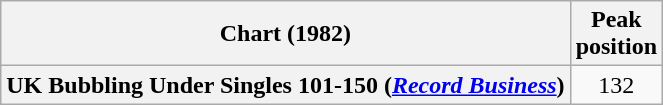<table class="wikitable plainrowheaders" style="text-align:center">
<tr>
<th>Chart (1982)</th>
<th>Peak<br>position</th>
</tr>
<tr>
<th scope="row">UK Bubbling Under Singles 101-150 (<em><a href='#'>Record Business</a></em>)</th>
<td>132</td>
</tr>
</table>
